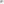<table>
<tr>
<th scope=row style="text-align:left"></th>
<td></td>
<td></td>
<td></td>
</tr>
<tr>
<th scope=row style="text-align:left"></th>
<td></td>
<td></td>
<td></td>
</tr>
<tr>
<th scope=row style="text-align:left"></th>
<td></td>
<td></td>
<td></td>
</tr>
<tr>
<th scope=row style="text-align:left"></th>
<td></td>
<td></td>
<td></td>
</tr>
<tr>
<th scope=row style="text-align:left"></th>
<td></td>
<td></td>
<td></td>
</tr>
<tr>
<th scope=row style="text-align:left"></th>
<td></td>
<td></td>
<td></td>
</tr>
<tr>
<th scope=row style="text-align:left"></th>
<td><hr></td>
<td></td>
<td></td>
</tr>
<tr>
<th scope=row style="text-align:left"></th>
<td></td>
<td></td>
<td></td>
</tr>
<tr>
<th scope=row style="text-align:left"></th>
<td></td>
<td></td>
<td></td>
</tr>
<tr>
<th scope=row style="text-align:left"></th>
<td></td>
<td></td>
<td></td>
</tr>
<tr>
<th scope=row style="text-align:left"></th>
<td></td>
<td></td>
<td></td>
</tr>
<tr>
<th scope=row style="text-align:left"></th>
<td></td>
<td></td>
<td></td>
</tr>
<tr>
<th scope=row style="text-align:left"></th>
<td></td>
<td></td>
<td></td>
</tr>
<tr>
<th scope=row style="text-align:left"></th>
<td></td>
<td></td>
<td></td>
</tr>
<tr>
<th scope=row style="text-align:left"></th>
<td></td>
<td></td>
<td></td>
</tr>
<tr>
<th scope=row style="text-align:left"></th>
<td></td>
<td></td>
<td></td>
</tr>
</table>
